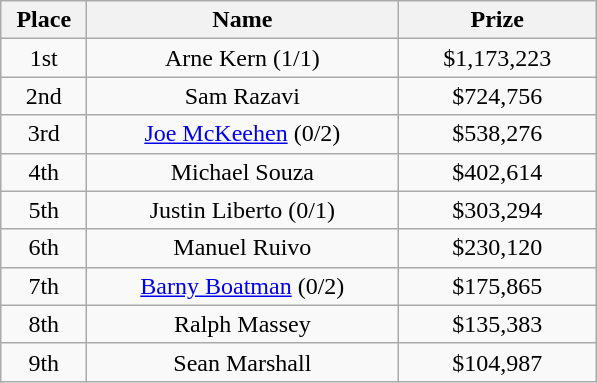<table class="wikitable">
<tr>
<th width="50">Place</th>
<th width="200">Name</th>
<th width="125">Prize</th>
</tr>
<tr>
<td align = "center">1st</td>
<td align = "center">Arne Kern (1/1)</td>
<td align = "center">$1,173,223</td>
</tr>
<tr>
<td align = "center">2nd</td>
<td align = "center">Sam Razavi</td>
<td align = "center">$724,756</td>
</tr>
<tr>
<td align = "center">3rd</td>
<td align = "center"><a href='#'>Joe McKeehen</a> (0/2)</td>
<td align = "center">$538,276</td>
</tr>
<tr>
<td align = "center">4th</td>
<td align = "center">Michael Souza</td>
<td align = "center">$402,614</td>
</tr>
<tr>
<td align = "center">5th</td>
<td align = "center">Justin Liberto (0/1)</td>
<td align = "center">$303,294</td>
</tr>
<tr>
<td align = "center">6th</td>
<td align = "center">Manuel Ruivo</td>
<td align = "center">$230,120</td>
</tr>
<tr>
<td align = "center">7th</td>
<td align = "center"><a href='#'>Barny Boatman</a> (0/2)</td>
<td align = "center">$175,865</td>
</tr>
<tr>
<td align = "center">8th</td>
<td align = "center">Ralph Massey</td>
<td align = "center">$135,383</td>
</tr>
<tr>
<td align = "center">9th</td>
<td align = "center">Sean Marshall</td>
<td align = "center">$104,987</td>
</tr>
</table>
